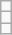<table class="wikitable">
<tr>
<td></td>
</tr>
<tr>
<td></td>
</tr>
<tr>
<td></td>
</tr>
</table>
